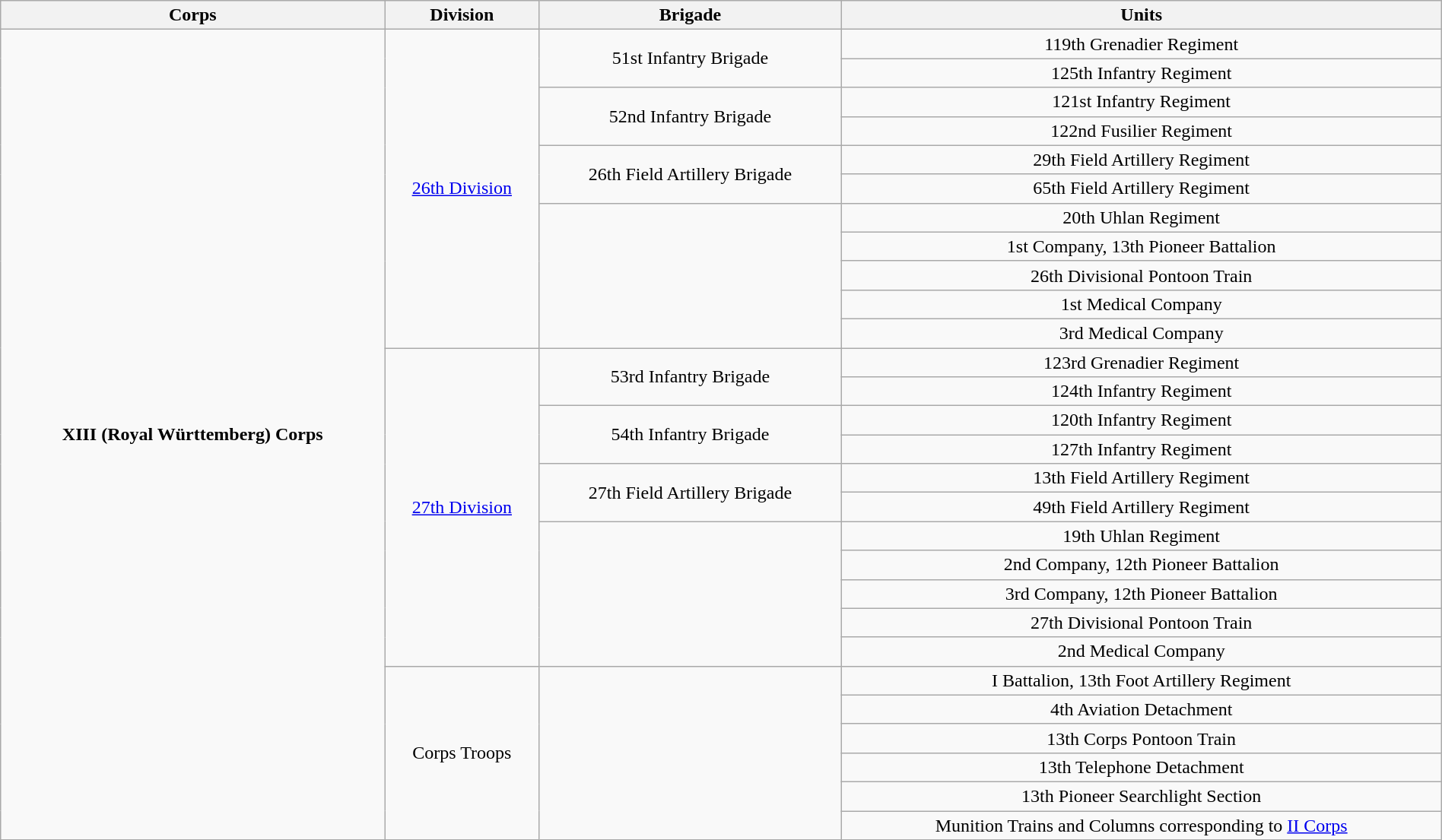<table class="wikitable collapsible collapsed" style="text-align:center; width:100%;">
<tr>
<th>Corps</th>
<th>Division</th>
<th>Brigade</th>
<th>Units</th>
</tr>
<tr>
<td ROWSPAN=28><strong>XIII (Royal Württemberg) Corps</strong></td>
<td ROWSPAN=11><a href='#'>26th Division</a></td>
<td ROWSPAN=2>51st Infantry Brigade</td>
<td>119th Grenadier Regiment</td>
</tr>
<tr>
<td>125th Infantry Regiment</td>
</tr>
<tr>
<td ROWSPAN=2>52nd Infantry Brigade</td>
<td>121st Infantry Regiment</td>
</tr>
<tr>
<td>122nd Fusilier Regiment</td>
</tr>
<tr>
<td ROWSPAN=2>26th Field Artillery Brigade</td>
<td>29th Field Artillery Regiment</td>
</tr>
<tr>
<td>65th Field Artillery Regiment</td>
</tr>
<tr>
<td ROWSPAN=5></td>
<td>20th Uhlan Regiment</td>
</tr>
<tr>
<td>1st Company, 13th Pioneer Battalion</td>
</tr>
<tr>
<td>26th Divisional Pontoon Train</td>
</tr>
<tr>
<td>1st Medical Company</td>
</tr>
<tr>
<td>3rd Medical Company</td>
</tr>
<tr>
<td ROWSPAN=11><a href='#'>27th Division</a></td>
<td ROWSPAN=2>53rd Infantry Brigade</td>
<td>123rd Grenadier Regiment</td>
</tr>
<tr>
<td>124th Infantry Regiment</td>
</tr>
<tr>
<td ROWSPAN=2>54th Infantry Brigade</td>
<td>120th Infantry Regiment</td>
</tr>
<tr>
<td>127th Infantry Regiment</td>
</tr>
<tr>
<td ROWSPAN=2>27th Field Artillery Brigade</td>
<td>13th Field Artillery Regiment</td>
</tr>
<tr>
<td>49th Field Artillery Regiment</td>
</tr>
<tr>
<td ROWSPAN=5></td>
<td>19th Uhlan Regiment</td>
</tr>
<tr>
<td>2nd Company, 12th Pioneer Battalion</td>
</tr>
<tr>
<td>3rd Company, 12th Pioneer Battalion</td>
</tr>
<tr>
<td>27th Divisional Pontoon Train</td>
</tr>
<tr>
<td>2nd Medical Company</td>
</tr>
<tr>
<td ROWSPAN=6>Corps Troops</td>
<td ROWSPAN=6></td>
<td>I Battalion, 13th Foot Artillery Regiment</td>
</tr>
<tr>
<td>4th Aviation Detachment</td>
</tr>
<tr>
<td>13th Corps Pontoon Train</td>
</tr>
<tr>
<td>13th Telephone Detachment</td>
</tr>
<tr>
<td>13th Pioneer Searchlight Section</td>
</tr>
<tr>
<td>Munition Trains and Columns corresponding to <a href='#'>II Corps</a></td>
</tr>
</table>
